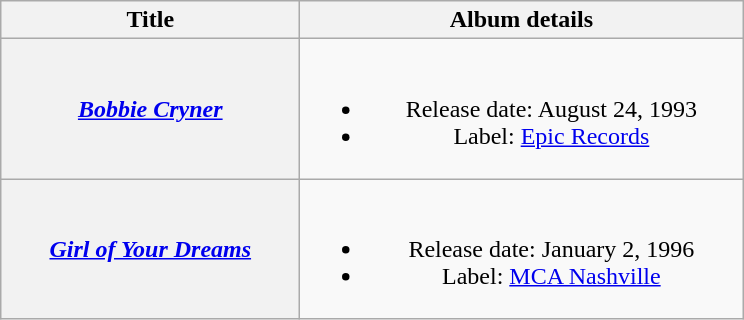<table class="wikitable plainrowheaders" style="text-align:center;">
<tr>
<th style="width:12em;">Title</th>
<th style="width:18em;">Album details</th>
</tr>
<tr>
<th scope="row"><em><a href='#'>Bobbie Cryner</a></em></th>
<td><br><ul><li>Release date: August 24, 1993</li><li>Label: <a href='#'>Epic Records</a></li></ul></td>
</tr>
<tr>
<th scope="row"><em><a href='#'>Girl of Your Dreams</a></em></th>
<td><br><ul><li>Release date: January 2, 1996</li><li>Label: <a href='#'>MCA Nashville</a></li></ul></td>
</tr>
</table>
